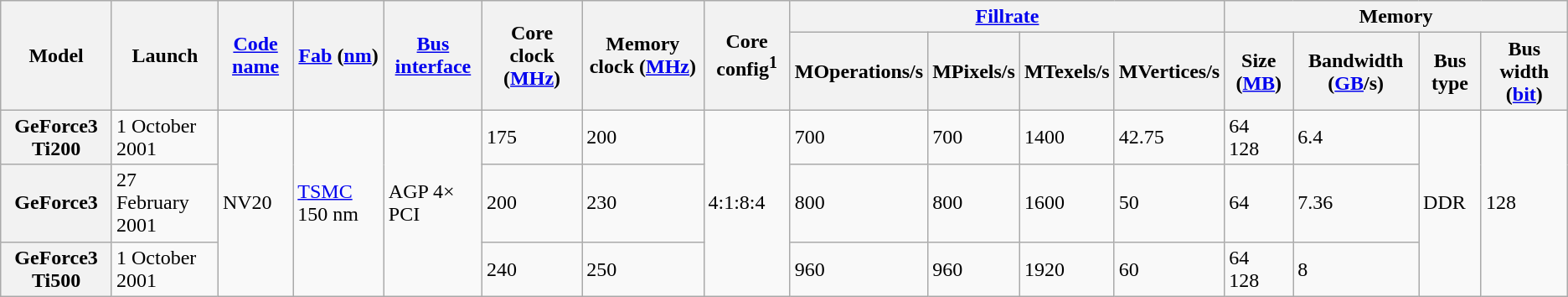<table class="wikitable">
<tr>
<th rowspan="2">Model</th>
<th rowspan="2">Launch</th>
<th rowspan="2"><a href='#'>Code name</a></th>
<th rowspan="2"><a href='#'>Fab</a> (<a href='#'>nm</a>)</th>
<th rowspan="2"><a href='#'>Bus</a> <a href='#'>interface</a></th>
<th rowspan="2">Core clock (<a href='#'>MHz</a>)</th>
<th rowspan="2">Memory clock (<a href='#'>MHz</a>)</th>
<th rowspan="2">Core config<sup>1</sup></th>
<th colspan="4"><a href='#'>Fillrate</a></th>
<th colspan="4">Memory</th>
</tr>
<tr>
<th>MOperations/s</th>
<th>MPixels/s</th>
<th>MTexels/s</th>
<th>MVertices/s</th>
<th>Size (<a href='#'>MB</a>)</th>
<th>Bandwidth (<a href='#'>GB</a>/s)</th>
<th>Bus type</th>
<th>Bus width (<a href='#'>bit</a>)</th>
</tr>
<tr>
<th>GeForce3 Ti200</th>
<td>1 October 2001</td>
<td rowspan="3">NV20</td>
<td rowspan="3"><a href='#'>TSMC</a> 150 nm</td>
<td rowspan="3">AGP 4×<br>PCI</td>
<td>175</td>
<td>200</td>
<td rowspan="3">4:1:8:4</td>
<td>700</td>
<td>700</td>
<td>1400</td>
<td>42.75</td>
<td>64<br>128</td>
<td>6.4</td>
<td rowspan="3">DDR</td>
<td rowspan="3">128</td>
</tr>
<tr>
<th>GeForce3</th>
<td>27 February 2001</td>
<td>200</td>
<td>230</td>
<td>800</td>
<td>800</td>
<td>1600</td>
<td>50</td>
<td>64</td>
<td>7.36</td>
</tr>
<tr>
<th>GeForce3 Ti500</th>
<td>1 October 2001</td>
<td>240</td>
<td>250</td>
<td>960</td>
<td>960</td>
<td>1920</td>
<td>60</td>
<td>64<br>128</td>
<td>8</td>
</tr>
</table>
